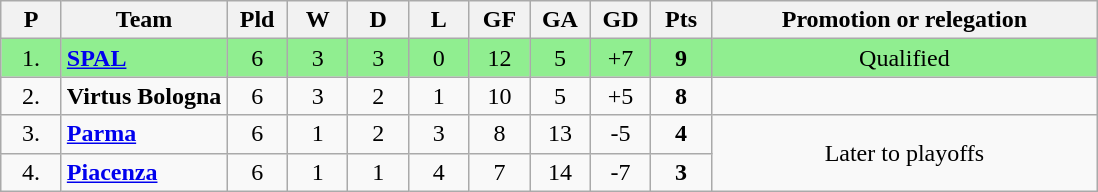<table class="wikitable sortable" style="text-align: center;">
<tr>
<th width=33>P<br></th>
<th>Team<br></th>
<th width=33>Pld<br></th>
<th width=33>W<br></th>
<th width=33>D<br></th>
<th width=33>L<br></th>
<th width=33>GF<br></th>
<th width=33>GA<br></th>
<th width=33>GD<br></th>
<th width=33>Pts<br></th>
<th class="unsortable" width=250>Promotion or relegation<br></th>
</tr>
<tr style="background: #90EE90;">
<td>1.</td>
<td align="left"><strong><a href='#'>SPAL</a></strong></td>
<td>6</td>
<td>3</td>
<td>3</td>
<td>0</td>
<td>12</td>
<td>5</td>
<td>+7</td>
<td><strong>9</strong></td>
<td>Qualified</td>
</tr>
<tr>
<td>2.</td>
<td align="left"><strong>Virtus Bologna</strong></td>
<td>6</td>
<td>3</td>
<td>2</td>
<td>1</td>
<td>10</td>
<td>5</td>
<td>+5</td>
<td><strong>8</strong></td>
</tr>
<tr>
<td>3.</td>
<td align="left"><strong><a href='#'>Parma</a></strong></td>
<td>6</td>
<td>1</td>
<td>2</td>
<td>3</td>
<td>8</td>
<td>13</td>
<td>-5</td>
<td><strong>4</strong></td>
<td rowspan=2>Later to playoffs</td>
</tr>
<tr>
<td>4.</td>
<td align="left"><strong><a href='#'>Piacenza</a></strong></td>
<td>6</td>
<td>1</td>
<td>1</td>
<td>4</td>
<td>7</td>
<td>14</td>
<td>-7</td>
<td><strong>3</strong></td>
</tr>
</table>
